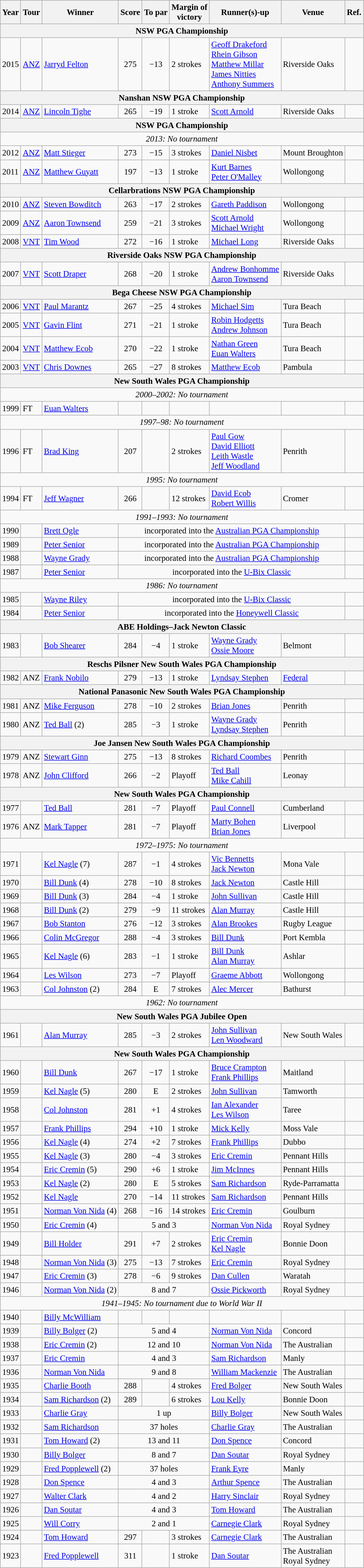<table class=wikitable style="font-size:95%">
<tr>
<th>Year</th>
<th>Tour</th>
<th>Winner</th>
<th>Score</th>
<th>To par</th>
<th>Margin of<br>victory</th>
<th>Runner(s)-up</th>
<th>Venue</th>
<th>Ref.</th>
</tr>
<tr>
<th colspan=9>NSW PGA Championship</th>
</tr>
<tr>
<td>2015</td>
<td><a href='#'>ANZ</a></td>
<td> <a href='#'>Jarryd Felton</a></td>
<td align="center">275</td>
<td align="center">−13</td>
<td>2 strokes</td>
<td> <a href='#'>Geoff Drakeford</a><br> <a href='#'>Rhein Gibson</a><br> <a href='#'>Matthew Millar</a><br> <a href='#'>James Nitties</a><br> <a href='#'>Anthony Summers</a></td>
<td>Riverside Oaks</td>
<td></td>
</tr>
<tr>
<th colspan=9>Nanshan NSW PGA Championship</th>
</tr>
<tr>
<td>2014</td>
<td><a href='#'>ANZ</a></td>
<td> <a href='#'>Lincoln Tighe</a></td>
<td align="center">265</td>
<td align="center">−19</td>
<td>1 stroke</td>
<td> <a href='#'>Scott Arnold</a></td>
<td>Riverside Oaks</td>
<td></td>
</tr>
<tr>
<th colspan=9>NSW PGA Championship</th>
</tr>
<tr>
<td colspan=9 align="center"><em>2013: No tournament</em></td>
</tr>
<tr>
<td>2012</td>
<td><a href='#'>ANZ</a></td>
<td> <a href='#'>Matt Stieger</a></td>
<td align="center">273</td>
<td align="center">−15</td>
<td>3 strokes</td>
<td> <a href='#'>Daniel Nisbet</a></td>
<td>Mount Broughton</td>
<td></td>
</tr>
<tr>
<td>2011</td>
<td><a href='#'>ANZ</a></td>
<td> <a href='#'>Matthew Guyatt</a></td>
<td align="center">197</td>
<td align="center">−13</td>
<td>1 stroke</td>
<td> <a href='#'>Kurt Barnes</a><br> <a href='#'>Peter O'Malley</a></td>
<td>Wollongong</td>
<td></td>
</tr>
<tr>
<th colspan=9>Cellarbrations NSW PGA Championship</th>
</tr>
<tr>
<td>2010</td>
<td><a href='#'>ANZ</a></td>
<td> <a href='#'>Steven Bowditch</a></td>
<td align="center">263</td>
<td align="center">−17</td>
<td>2 strokes</td>
<td> <a href='#'>Gareth Paddison</a></td>
<td>Wollongong</td>
<td></td>
</tr>
<tr>
<td>2009</td>
<td><a href='#'>ANZ</a></td>
<td> <a href='#'>Aaron Townsend</a></td>
<td align="center">259</td>
<td align="center">−21</td>
<td>3 strokes</td>
<td> <a href='#'>Scott Arnold</a><br> <a href='#'>Michael Wright</a></td>
<td>Wollongong</td>
<td></td>
</tr>
<tr>
<td>2008</td>
<td><a href='#'>VNT</a></td>
<td> <a href='#'>Tim Wood</a></td>
<td align=center>272</td>
<td align=center>−16</td>
<td>1 stroke</td>
<td> <a href='#'>Michael Long</a></td>
<td>Riverside Oaks</td>
<td></td>
</tr>
<tr>
<th colspan=9>Riverside Oaks NSW PGA Championship</th>
</tr>
<tr>
<td>2007</td>
<td><a href='#'>VNT</a></td>
<td> <a href='#'>Scott Draper</a></td>
<td align=center>268</td>
<td align=center>−20</td>
<td>1 stroke</td>
<td> <a href='#'>Andrew Bonhomme</a><br> <a href='#'>Aaron Townsend</a></td>
<td>Riverside Oaks</td>
<td></td>
</tr>
<tr>
<th colspan=9>Bega Cheese NSW PGA Championship</th>
</tr>
<tr>
<td>2006</td>
<td><a href='#'>VNT</a></td>
<td> <a href='#'>Paul Marantz</a></td>
<td align=center>267</td>
<td align=center>−25</td>
<td>4 strokes</td>
<td> <a href='#'>Michael Sim</a></td>
<td>Tura Beach</td>
<td></td>
</tr>
<tr>
<td>2005</td>
<td><a href='#'>VNT</a></td>
<td> <a href='#'>Gavin Flint</a></td>
<td align=center>271</td>
<td align=center>−21</td>
<td>1 stroke</td>
<td> <a href='#'>Robin Hodgetts</a><br> <a href='#'>Andrew Johnson</a></td>
<td>Tura Beach</td>
<td></td>
</tr>
<tr>
<td>2004</td>
<td><a href='#'>VNT</a></td>
<td> <a href='#'>Matthew Ecob</a></td>
<td align=center>270</td>
<td align=center>−22</td>
<td>1 stroke</td>
<td> <a href='#'>Nathan Green</a><br> <a href='#'>Euan Walters</a></td>
<td>Tura Beach</td>
<td></td>
</tr>
<tr>
<td>2003</td>
<td><a href='#'>VNT</a></td>
<td> <a href='#'>Chris Downes</a></td>
<td align=center>265</td>
<td align=center>−27</td>
<td>8 strokes</td>
<td> <a href='#'>Matthew Ecob</a></td>
<td>Pambula</td>
<td></td>
</tr>
<tr>
<th colspan=9>New South Wales PGA Championship</th>
</tr>
<tr>
<td colspan=9 align="center"><em>2000–2002: No tournament</em></td>
</tr>
<tr>
<td>1999</td>
<td>FT</td>
<td> <a href='#'>Euan Walters</a></td>
<td align=center></td>
<td align=center></td>
<td></td>
<td></td>
<td></td>
<td></td>
</tr>
<tr>
<td colspan=9 align="center"><em>1997–98: No tournament</em></td>
</tr>
<tr>
<td>1996</td>
<td>FT</td>
<td> <a href='#'>Brad King</a></td>
<td align=center>207</td>
<td align=center></td>
<td>2 strokes</td>
<td> <a href='#'>Paul Gow</a><br> <a href='#'>David Elliott</a><br> <a href='#'>Leith Wastle</a><br> <a href='#'>Jeff Woodland</a></td>
<td>Penrith</td>
<td></td>
</tr>
<tr>
<td colspan=9 align="center"><em>1995: No tournament</em></td>
</tr>
<tr>
<td>1994</td>
<td>FT</td>
<td> <a href='#'>Jeff Wagner</a></td>
<td align=center>266</td>
<td align=center></td>
<td>12 strokes</td>
<td> <a href='#'>David Ecob</a><br> <a href='#'>Robert Willis</a></td>
<td>Cromer</td>
<td></td>
</tr>
<tr>
<td colspan=9 align="center"><em>1991–1993: No tournament</em></td>
</tr>
<tr>
<td>1990</td>
<td></td>
<td> <a href='#'>Brett Ogle</a></td>
<td align=center colspan=5>incorporated into the <a href='#'>Australian PGA Championship</a></td>
<td></td>
</tr>
<tr>
<td>1989</td>
<td></td>
<td> <a href='#'>Peter Senior</a></td>
<td align=center colspan=5>incorporated into the <a href='#'>Australian PGA Championship</a></td>
<td></td>
</tr>
<tr>
<td>1988</td>
<td></td>
<td> <a href='#'>Wayne Grady</a></td>
<td align=center colspan=5>incorporated into the <a href='#'>Australian PGA Championship</a></td>
<td></td>
</tr>
<tr>
<td>1987</td>
<td></td>
<td> <a href='#'>Peter Senior</a></td>
<td align=center colspan=5>incorporated into the <a href='#'>U-Bix Classic</a></td>
<td></td>
</tr>
<tr>
<td colspan=9 align="center"><em>1986: No tournament</em></td>
</tr>
<tr>
<td>1985</td>
<td></td>
<td> <a href='#'>Wayne Riley</a></td>
<td align=center colspan=5>incorporated into the <a href='#'>U-Bix Classic</a></td>
<td></td>
</tr>
<tr>
<td>1984</td>
<td></td>
<td> <a href='#'>Peter Senior</a></td>
<td align=center colspan=5>incorporated into the <a href='#'>Honeywell Classic</a></td>
<td></td>
</tr>
<tr>
<th colspan=9>ABE Holdings–Jack Newton Classic</th>
</tr>
<tr>
<td>1983</td>
<td></td>
<td> <a href='#'>Bob Shearer</a></td>
<td align="center">284</td>
<td align="center">−4</td>
<td>1 stroke</td>
<td> <a href='#'>Wayne Grady</a><br> <a href='#'>Ossie Moore</a></td>
<td>Belmont</td>
<td></td>
</tr>
<tr>
<th colspan=9>Reschs Pilsner New South Wales PGA Championship</th>
</tr>
<tr>
<td>1982</td>
<td>ANZ</td>
<td> <a href='#'>Frank Nobilo</a></td>
<td align="center">279</td>
<td align="center">−13</td>
<td>1 stroke</td>
<td> <a href='#'>Lyndsay Stephen</a></td>
<td><a href='#'>Federal</a></td>
<td></td>
</tr>
<tr>
<th colspan=9>National Panasonic New South Wales PGA Championship</th>
</tr>
<tr>
<td>1981</td>
<td>ANZ</td>
<td> <a href='#'>Mike Ferguson</a></td>
<td align="center">278</td>
<td align="center">−10</td>
<td>2 strokes</td>
<td> <a href='#'>Brian Jones</a></td>
<td>Penrith</td>
<td></td>
</tr>
<tr>
<td>1980</td>
<td>ANZ</td>
<td> <a href='#'>Ted Ball</a> (2)</td>
<td align="center">285</td>
<td align="center">−3</td>
<td>1 stroke</td>
<td> <a href='#'>Wayne Grady</a><br> <a href='#'>Lyndsay Stephen</a></td>
<td>Penrith</td>
<td></td>
</tr>
<tr>
<th colspan=9>Joe Jansen New South Wales PGA Championship</th>
</tr>
<tr>
<td>1979</td>
<td>ANZ</td>
<td> <a href='#'>Stewart Ginn</a></td>
<td align="center">275</td>
<td align="center">−13</td>
<td>8 strokes</td>
<td> <a href='#'>Richard Coombes</a></td>
<td>Penrith</td>
<td></td>
</tr>
<tr>
<td>1978</td>
<td>ANZ</td>
<td> <a href='#'>John Clifford</a></td>
<td align="center">266</td>
<td align="center">−2</td>
<td>Playoff</td>
<td> <a href='#'>Ted Ball</a><br> <a href='#'>Mike Cahill</a></td>
<td>Leonay</td>
<td></td>
</tr>
<tr>
<th colspan=9>New South Wales PGA Championship</th>
</tr>
<tr>
<td>1977</td>
<td></td>
<td> <a href='#'>Ted Ball</a></td>
<td align="center">281</td>
<td align="center">−7</td>
<td>Playoff</td>
<td> <a href='#'>Paul Connell</a></td>
<td>Cumberland</td>
<td></td>
</tr>
<tr>
<td>1976</td>
<td>ANZ</td>
<td> <a href='#'>Mark Tapper</a></td>
<td align="center">281</td>
<td align="center">−7</td>
<td>Playoff</td>
<td> <a href='#'>Marty Bohen</a><br> <a href='#'>Brian Jones</a></td>
<td>Liverpool</td>
<td></td>
</tr>
<tr>
<td colspan=9 align=center><em>1972–1975: No tournament</em></td>
</tr>
<tr>
<td>1971</td>
<td></td>
<td> <a href='#'>Kel Nagle</a> (7)</td>
<td align="center">287</td>
<td align="center">−1</td>
<td>4 strokes</td>
<td> <a href='#'>Vic Bennetts</a><br> <a href='#'>Jack Newton</a></td>
<td>Mona Vale</td>
<td></td>
</tr>
<tr>
<td>1970</td>
<td></td>
<td> <a href='#'>Bill Dunk</a> (4)</td>
<td align="center">278</td>
<td align="center">−10</td>
<td>8 strokes</td>
<td> <a href='#'>Jack Newton</a></td>
<td>Castle Hill</td>
<td></td>
</tr>
<tr>
<td>1969</td>
<td></td>
<td> <a href='#'>Bill Dunk</a> (3)</td>
<td align="center">284</td>
<td align="center">−4</td>
<td>1 stroke</td>
<td> <a href='#'>John Sullivan</a></td>
<td>Castle Hill</td>
<td></td>
</tr>
<tr>
<td>1968</td>
<td></td>
<td> <a href='#'>Bill Dunk</a> (2)</td>
<td align="center">279</td>
<td align="center">−9</td>
<td>11 strokes</td>
<td> <a href='#'>Alan Murray</a></td>
<td>Castle Hill</td>
<td></td>
</tr>
<tr>
<td>1967</td>
<td></td>
<td> <a href='#'>Bob Stanton</a></td>
<td align="center">276</td>
<td align="center">−12</td>
<td>3 strokes</td>
<td> <a href='#'>Alan Brookes</a></td>
<td>Rugby League</td>
<td></td>
</tr>
<tr>
<td>1966</td>
<td></td>
<td> <a href='#'>Colin McGregor</a></td>
<td align="center">288</td>
<td align="center">−4</td>
<td>3 strokes</td>
<td> <a href='#'>Bill Dunk</a></td>
<td>Port Kembla</td>
<td></td>
</tr>
<tr>
<td>1965</td>
<td></td>
<td> <a href='#'>Kel Nagle</a> (6)</td>
<td align="center">283</td>
<td align="center">−1</td>
<td>1 stroke</td>
<td> <a href='#'>Bill Dunk</a><br> <a href='#'>Alan Murray</a></td>
<td>Ashlar</td>
<td></td>
</tr>
<tr>
<td>1964</td>
<td></td>
<td> <a href='#'>Les Wilson</a></td>
<td align="center">273</td>
<td align="center">−7</td>
<td>Playoff</td>
<td> <a href='#'>Graeme Abbott</a></td>
<td>Wollongong</td>
<td></td>
</tr>
<tr>
<td>1963</td>
<td></td>
<td> <a href='#'>Col Johnston</a> (2)</td>
<td align="center">284</td>
<td align="center">E</td>
<td>7 strokes</td>
<td> <a href='#'>Alec Mercer</a></td>
<td>Bathurst</td>
<td></td>
</tr>
<tr>
<td colspan=9 align="center"><em>1962: No tournament</em></td>
</tr>
<tr>
<th colspan=9>New South Wales PGA Jubilee Open</th>
</tr>
<tr>
<td>1961</td>
<td></td>
<td> <a href='#'>Alan Murray</a></td>
<td align="center">285</td>
<td align="center">−3</td>
<td>2 strokes</td>
<td> <a href='#'>John Sullivan</a><br> <a href='#'>Len Woodward</a></td>
<td>New South Wales</td>
<td></td>
</tr>
<tr>
<th colspan=9>New South Wales PGA Championship</th>
</tr>
<tr>
<td>1960</td>
<td></td>
<td> <a href='#'>Bill Dunk</a></td>
<td align="center">267</td>
<td align="center">−17</td>
<td>1 stroke</td>
<td> <a href='#'>Bruce Crampton</a><br> <a href='#'>Frank Phillips</a></td>
<td>Maitland</td>
<td></td>
</tr>
<tr>
<td>1959</td>
<td></td>
<td> <a href='#'>Kel Nagle</a> (5)</td>
<td align="center">280</td>
<td align="center">E</td>
<td>2 strokes</td>
<td> <a href='#'>John Sullivan</a></td>
<td>Tamworth</td>
<td></td>
</tr>
<tr>
<td>1958</td>
<td></td>
<td> <a href='#'>Col Johnston</a></td>
<td align="center">281</td>
<td align="center">+1</td>
<td>4 strokes</td>
<td> <a href='#'>Ian Alexander</a><br> <a href='#'>Les Wilson</a></td>
<td>Taree</td>
<td></td>
</tr>
<tr>
<td>1957</td>
<td></td>
<td> <a href='#'>Frank Phillips</a></td>
<td align="center">294</td>
<td align="center">+10</td>
<td>1 stroke</td>
<td> <a href='#'>Mick Kelly</a></td>
<td>Moss Vale</td>
<td></td>
</tr>
<tr>
<td>1956</td>
<td></td>
<td> <a href='#'>Kel Nagle</a> (4)</td>
<td align="center">274</td>
<td align="center">+2</td>
<td>7 strokes</td>
<td> <a href='#'>Frank Phillips</a></td>
<td>Dubbo</td>
<td></td>
</tr>
<tr>
<td>1955</td>
<td></td>
<td> <a href='#'>Kel Nagle</a> (3)</td>
<td align="center">280</td>
<td align="center">−4</td>
<td>3 strokes</td>
<td> <a href='#'>Eric Cremin</a></td>
<td>Pennant Hills</td>
<td></td>
</tr>
<tr>
<td>1954</td>
<td></td>
<td> <a href='#'>Eric Cremin</a> (5)</td>
<td align="center">290</td>
<td align="center">+6</td>
<td>1 stroke</td>
<td> <a href='#'>Jim McInnes</a></td>
<td>Pennant Hills</td>
<td></td>
</tr>
<tr>
<td>1953</td>
<td></td>
<td> <a href='#'>Kel Nagle</a> (2)</td>
<td align="center">280</td>
<td align="center">E</td>
<td>5 strokes</td>
<td> <a href='#'>Sam Richardson</a></td>
<td>Ryde-Parramatta</td>
<td></td>
</tr>
<tr>
<td>1952</td>
<td></td>
<td> <a href='#'>Kel Nagle</a></td>
<td align="center">270</td>
<td align="center">−14</td>
<td>11 strokes</td>
<td> <a href='#'>Sam Richardson</a></td>
<td>Pennant Hills</td>
<td></td>
</tr>
<tr>
<td>1951</td>
<td></td>
<td> <a href='#'>Norman Von Nida</a> (4)</td>
<td align="center">268</td>
<td align="center">−16</td>
<td>14 strokes</td>
<td> <a href='#'>Eric Cremin</a></td>
<td>Goulburn</td>
<td></td>
</tr>
<tr>
<td>1950</td>
<td></td>
<td> <a href='#'>Eric Cremin</a> (4)</td>
<td align="center" colspan=3>5 and 3</td>
<td> <a href='#'>Norman Von Nida</a></td>
<td>Royal Sydney</td>
<td></td>
</tr>
<tr>
<td>1949</td>
<td></td>
<td> <a href='#'>Bill Holder</a></td>
<td align="center">291</td>
<td align="center">+7</td>
<td>2 strokes</td>
<td> <a href='#'>Eric Cremin</a><br> <a href='#'>Kel Nagle</a></td>
<td>Bonnie Doon</td>
<td></td>
</tr>
<tr>
<td>1948</td>
<td></td>
<td> <a href='#'>Norman Von Nida</a> (3)</td>
<td align="center">275</td>
<td align="center">−13</td>
<td>7 strokes</td>
<td> <a href='#'>Eric Cremin</a></td>
<td>Royal Sydney</td>
<td></td>
</tr>
<tr>
<td>1947</td>
<td></td>
<td> <a href='#'>Eric Cremin</a> (3)</td>
<td align="center">278</td>
<td align="center">−6</td>
<td>9 strokes</td>
<td> <a href='#'>Dan Cullen</a></td>
<td>Waratah</td>
<td></td>
</tr>
<tr>
<td>1946</td>
<td></td>
<td> <a href='#'>Norman Von Nida</a> (2)</td>
<td align="center" colspan=3>8 and 7</td>
<td> <a href='#'>Ossie Pickworth</a></td>
<td>Royal Sydney</td>
<td></td>
</tr>
<tr>
<td colspan=9 align="center"><em>1941–1945: No tournament due to World War II</em></td>
</tr>
<tr>
<td>1940</td>
<td></td>
<td> <a href='#'>Billy McWilliam</a></td>
<td align="center"></td>
<td align="center"></td>
<td></td>
<td></td>
<td></td>
<td></td>
</tr>
<tr>
<td>1939</td>
<td></td>
<td> <a href='#'>Billy Bolger</a> (2)</td>
<td align="center" colspan=3>5 and 4</td>
<td> <a href='#'>Norman Von Nida</a></td>
<td>Concord</td>
<td></td>
</tr>
<tr>
<td>1938</td>
<td></td>
<td> <a href='#'>Eric Cremin</a> (2)</td>
<td align="center" colspan=3>12 and 10</td>
<td> <a href='#'>Norman Von Nida</a></td>
<td>The Australian</td>
<td></td>
</tr>
<tr>
<td>1937</td>
<td></td>
<td> <a href='#'>Eric Cremin</a></td>
<td align="center" colspan=3>4 and 3</td>
<td> <a href='#'>Sam Richardson</a></td>
<td>Manly</td>
<td></td>
</tr>
<tr>
<td>1936</td>
<td></td>
<td> <a href='#'>Norman Von Nida</a></td>
<td align="center" colspan=3>9 and 8</td>
<td> <a href='#'>William Mackenzie</a></td>
<td>The Australian</td>
<td></td>
</tr>
<tr>
<td>1935</td>
<td></td>
<td> <a href='#'>Charlie Booth</a></td>
<td align="center">288</td>
<td align="center"></td>
<td>4 strokes</td>
<td> <a href='#'>Fred Bolger</a></td>
<td>New South Wales</td>
<td></td>
</tr>
<tr>
<td>1934</td>
<td></td>
<td> <a href='#'>Sam Richardson</a> (2)</td>
<td align="center">289</td>
<td align="center"></td>
<td>6 strokes</td>
<td> <a href='#'>Lou Kelly</a></td>
<td>Bonnie Doon</td>
<td></td>
</tr>
<tr>
<td>1933</td>
<td></td>
<td> <a href='#'>Charlie Gray</a></td>
<td align="center" colspan=3>1 up</td>
<td> <a href='#'>Billy Bolger</a></td>
<td>New South Wales</td>
<td></td>
</tr>
<tr>
<td>1932</td>
<td></td>
<td> <a href='#'>Sam Richardson</a></td>
<td align="center" colspan=3>37 holes</td>
<td> <a href='#'>Charlie Gray</a></td>
<td>The Australian</td>
<td></td>
</tr>
<tr>
<td>1931</td>
<td></td>
<td> <a href='#'>Tom Howard</a> (2)</td>
<td align="center" colspan=3>13 and 11</td>
<td> <a href='#'>Don Spence</a></td>
<td>Concord</td>
<td></td>
</tr>
<tr>
<td>1930</td>
<td></td>
<td> <a href='#'>Billy Bolger</a></td>
<td align="center" colspan=3>8 and 7</td>
<td> <a href='#'>Dan Soutar</a></td>
<td>Royal Sydney</td>
<td></td>
</tr>
<tr>
<td>1929</td>
<td></td>
<td> <a href='#'>Fred Popplewell</a> (2)</td>
<td align="center" colspan=3>37 holes</td>
<td> <a href='#'>Frank Eyre</a></td>
<td>Manly</td>
<td></td>
</tr>
<tr>
<td>1928</td>
<td></td>
<td> <a href='#'>Don Spence</a></td>
<td align="center" colspan=3>4 and 3</td>
<td> <a href='#'>Arthur Spence</a></td>
<td>The Australian</td>
<td></td>
</tr>
<tr>
<td>1927</td>
<td></td>
<td> <a href='#'>Walter Clark</a></td>
<td align="center" colspan=3>4 and 2</td>
<td> <a href='#'>Harry Sinclair</a></td>
<td>Royal Sydney</td>
<td></td>
</tr>
<tr>
<td>1926</td>
<td></td>
<td> <a href='#'>Dan Soutar</a></td>
<td colspan="3" align="center">4 and 3</td>
<td> <a href='#'>Tom Howard</a></td>
<td>The Australian</td>
<td></td>
</tr>
<tr>
<td>1925</td>
<td></td>
<td> <a href='#'>Will Corry</a></td>
<td align="center" colspan=3>2 and 1</td>
<td> <a href='#'>Carnegie Clark</a></td>
<td>Royal Sydney</td>
<td></td>
</tr>
<tr>
<td>1924</td>
<td></td>
<td> <a href='#'>Tom Howard</a></td>
<td align="center">297</td>
<td align="center"></td>
<td>3 strokes</td>
<td> <a href='#'>Carnegie Clark</a></td>
<td>The Australian</td>
<td></td>
</tr>
<tr>
<td>1923</td>
<td></td>
<td> <a href='#'>Fred Popplewell</a></td>
<td align="center">311</td>
<td align="center"></td>
<td>1 stroke</td>
<td> <a href='#'>Dan Soutar</a></td>
<td>The Australian<br>Royal Sydney</td>
<td></td>
</tr>
</table>
